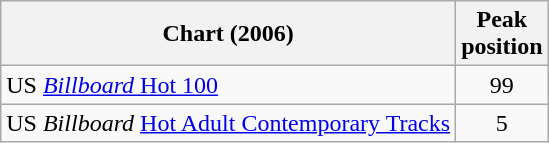<table class="wikitable">
<tr>
<th>Chart (2006)</th>
<th>Peak<br>position</th>
</tr>
<tr>
<td>US <a href='#'><em>Billboard</em> Hot 100</a></td>
<td style="text-align:center;">99</td>
</tr>
<tr>
<td>US <em>Billboard</em> <a href='#'>Hot Adult Contemporary Tracks</a></td>
<td style="text-align:center;">5</td>
</tr>
</table>
